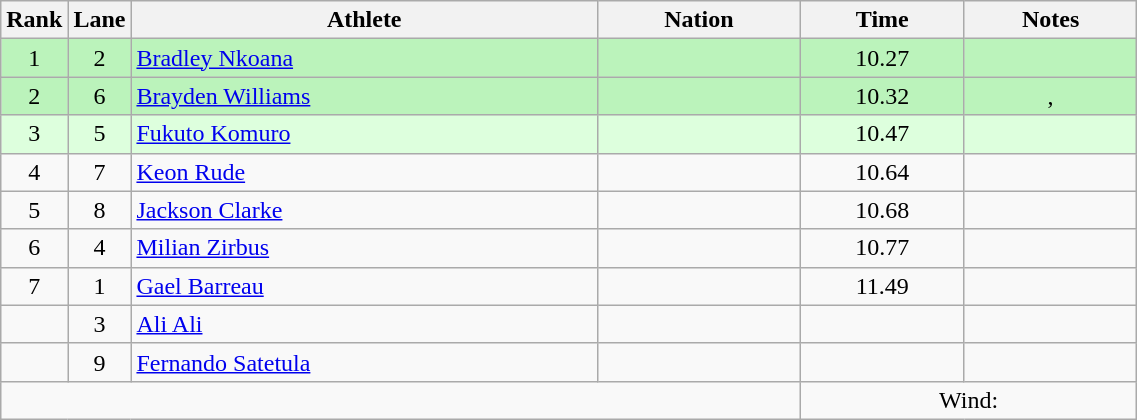<table class="wikitable sortable" style="text-align:center;width: 60%;">
<tr>
<th scope="col" style="width: 10px;">Rank</th>
<th scope="col" style="width: 10px;">Lane</th>
<th scope="col">Athlete</th>
<th scope="col">Nation</th>
<th scope="col">Time</th>
<th scope="col">Notes</th>
</tr>
<tr bgcolor=bbf3bb>
<td>1</td>
<td>2</td>
<td align=left><a href='#'>Bradley Nkoana</a></td>
<td align=left></td>
<td>10.27</td>
<td></td>
</tr>
<tr bgcolor=bbf3bb>
<td>2</td>
<td>6</td>
<td align=left><a href='#'>Brayden Williams</a></td>
<td align=left></td>
<td>10.32</td>
<td>, </td>
</tr>
<tr bgcolor=ddffdd>
<td>3</td>
<td>5</td>
<td align=left><a href='#'>Fukuto Komuro</a></td>
<td align=left></td>
<td>10.47</td>
<td></td>
</tr>
<tr>
<td>4</td>
<td>7</td>
<td align=left><a href='#'>Keon Rude</a></td>
<td align=left></td>
<td>10.64</td>
<td></td>
</tr>
<tr>
<td>5</td>
<td>8</td>
<td align=left><a href='#'>Jackson Clarke</a></td>
<td align=left></td>
<td>10.68</td>
<td></td>
</tr>
<tr>
<td>6</td>
<td>4</td>
<td align=left><a href='#'>Milian Zirbus</a></td>
<td align=left></td>
<td>10.77</td>
<td></td>
</tr>
<tr>
<td>7</td>
<td>1</td>
<td align=left><a href='#'>Gael Barreau</a></td>
<td align=left></td>
<td>11.49</td>
<td></td>
</tr>
<tr>
<td></td>
<td>3</td>
<td align=left><a href='#'>Ali Ali</a></td>
<td align=left></td>
<td></td>
<td></td>
</tr>
<tr>
<td></td>
<td>9</td>
<td align=left><a href='#'>Fernando Satetula</a></td>
<td align=left></td>
<td></td>
<td></td>
</tr>
<tr class="sortbottom">
<td colspan="4"></td>
<td colspan="2">Wind: </td>
</tr>
</table>
